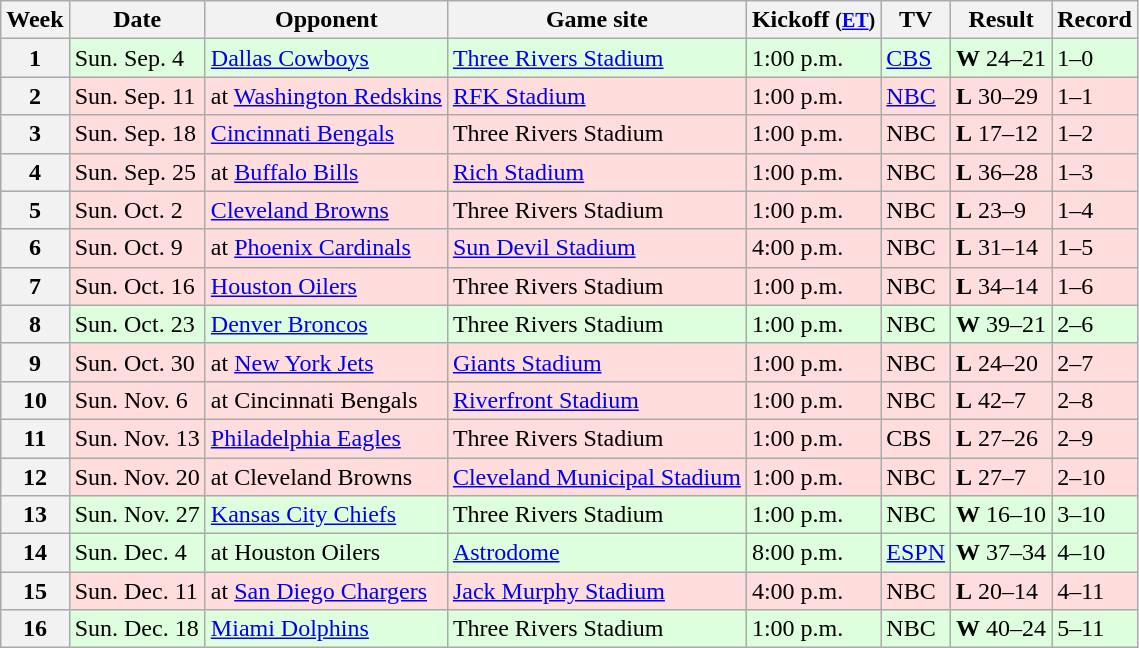<table class="wikitable">
<tr>
<th>Week</th>
<th>Date</th>
<th>Opponent</th>
<th>Game site</th>
<th>Kickoff <small>(<a href='#'>ET</a>)</small></th>
<th>TV</th>
<th>Result</th>
<th>Record</th>
</tr>
<tr style="background:#dfd;">
<th>1</th>
<td>Sun. Sep. 4</td>
<td><a href='#'>Dallas Cowboys</a></td>
<td><a href='#'>Three Rivers Stadium</a></td>
<td>1:00 p.m.</td>
<td><a href='#'>CBS</a></td>
<td><strong>W</strong> 24–21</td>
<td>1–0</td>
</tr>
<tr style="background:#fdd;">
<th>2</th>
<td>Sun. Sep. 11</td>
<td>at <a href='#'>Washington Redskins</a></td>
<td><a href='#'>RFK Stadium</a></td>
<td>1:00 p.m.</td>
<td><a href='#'>NBC</a></td>
<td><strong>L</strong> 30–29</td>
<td>1–1</td>
</tr>
<tr style="background:#fdd;">
<th>3</th>
<td>Sun. Sep. 18</td>
<td><a href='#'>Cincinnati Bengals</a></td>
<td>Three Rivers Stadium</td>
<td>1:00 p.m.</td>
<td>NBC</td>
<td><strong>L</strong> 17–12</td>
<td>1–2</td>
</tr>
<tr style="background:#fdd;">
<th>4</th>
<td>Sun. Sep. 25</td>
<td>at <a href='#'>Buffalo Bills</a></td>
<td><a href='#'>Rich Stadium</a></td>
<td>1:00 p.m.</td>
<td>NBC</td>
<td><strong>L</strong> 36–28</td>
<td>1–3</td>
</tr>
<tr style="background:#fdd;">
<th>5</th>
<td>Sun. Oct. 2</td>
<td><a href='#'>Cleveland Browns</a></td>
<td>Three Rivers Stadium</td>
<td>1:00 p.m.</td>
<td>NBC</td>
<td><strong>L</strong> 23–9</td>
<td>1–4</td>
</tr>
<tr style="background:#fdd;">
<th>6</th>
<td>Sun. Oct. 9</td>
<td>at <a href='#'>Phoenix Cardinals</a></td>
<td><a href='#'>Sun Devil Stadium</a></td>
<td>4:00 p.m.</td>
<td>NBC</td>
<td><strong>L</strong> 31–14</td>
<td>1–5</td>
</tr>
<tr style="background:#fdd;">
<th>7</th>
<td>Sun. Oct. 16</td>
<td><a href='#'>Houston Oilers</a></td>
<td>Three Rivers Stadium</td>
<td>1:00 p.m.</td>
<td>NBC</td>
<td><strong>L</strong> 34–14</td>
<td>1–6</td>
</tr>
<tr style="background:#dfd;">
<th>8</th>
<td>Sun. Oct. 23</td>
<td><a href='#'>Denver Broncos</a></td>
<td>Three Rivers Stadium</td>
<td>1:00 p.m.</td>
<td>NBC</td>
<td><strong>W</strong> 39–21</td>
<td>2–6</td>
</tr>
<tr style="background:#fdd;">
<th>9</th>
<td>Sun. Oct. 30</td>
<td>at <a href='#'>New York Jets</a></td>
<td><a href='#'>Giants Stadium</a></td>
<td>1:00 p.m.</td>
<td>NBC</td>
<td><strong>L</strong> 24–20</td>
<td>2–7</td>
</tr>
<tr style="background:#fdd;">
<th>10</th>
<td>Sun. Nov. 6</td>
<td>at Cincinnati Bengals</td>
<td><a href='#'>Riverfront Stadium</a></td>
<td>1:00 p.m.</td>
<td>NBC</td>
<td><strong>L</strong> 42–7</td>
<td>2–8</td>
</tr>
<tr style="background:#fdd;">
<th>11</th>
<td>Sun. Nov. 13</td>
<td><a href='#'>Philadelphia Eagles</a></td>
<td>Three Rivers Stadium</td>
<td>1:00 p.m.</td>
<td>CBS</td>
<td><strong>L</strong> 27–26</td>
<td>2–9</td>
</tr>
<tr style="background:#fdd;">
<th>12</th>
<td>Sun. Nov. 20</td>
<td>at Cleveland Browns</td>
<td><a href='#'>Cleveland Municipal Stadium</a></td>
<td>1:00 p.m.</td>
<td>NBC</td>
<td><strong>L</strong> 27–7</td>
<td>2–10</td>
</tr>
<tr style="background:#dfd;">
<th>13</th>
<td>Sun. Nov. 27</td>
<td><a href='#'>Kansas City Chiefs</a></td>
<td>Three Rivers Stadium</td>
<td>1:00 p.m.</td>
<td>NBC</td>
<td><strong>W</strong> 16–10</td>
<td>3–10</td>
</tr>
<tr style="background:#dfd;">
<th>14</th>
<td>Sun. Dec. 4</td>
<td>at Houston Oilers</td>
<td><a href='#'>Astrodome</a></td>
<td>8:00 p.m.</td>
<td><a href='#'>ESPN</a></td>
<td><strong>W</strong> 37–34</td>
<td>4–10</td>
</tr>
<tr style="background:#fdd;">
<th>15</th>
<td>Sun. Dec. 11</td>
<td>at <a href='#'>San Diego Chargers</a></td>
<td><a href='#'>Jack Murphy Stadium</a></td>
<td>4:00 p.m.</td>
<td>NBC</td>
<td><strong>L</strong> 20–14</td>
<td>4–11</td>
</tr>
<tr style="background:#dfd;">
<th>16</th>
<td>Sun. Dec. 18</td>
<td><a href='#'>Miami Dolphins</a></td>
<td>Three Rivers Stadium</td>
<td>1:00 p.m.</td>
<td>NBC</td>
<td><strong>W</strong> 40–24</td>
<td>5–11</td>
</tr>
</table>
